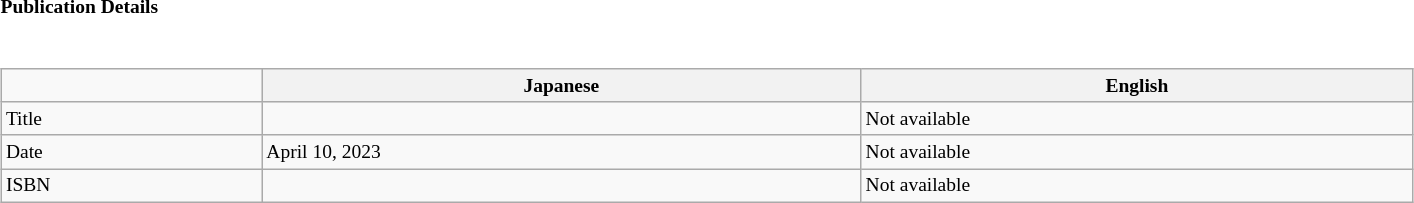<table class="collapsible collapsed" border="0" style="width:75%; font-size:small;">
<tr>
<th style="width:20em; text-align:left">Publication Details</th>
<th></th>
</tr>
<tr>
<td colspan="2"><br><table class="wikitable" style="width:100%; font-size:small;  margin-right:-1em;">
<tr>
<td></td>
<th>Japanese</th>
<th>English</th>
</tr>
<tr>
<td>Title</td>
<td> </td>
<td> Not available</td>
</tr>
<tr>
<td>Date</td>
<td> April 10, 2023</td>
<td> Not available</td>
</tr>
<tr>
<td>ISBN</td>
<td> </td>
<td> Not available</td>
</tr>
</table>
</td>
</tr>
</table>
